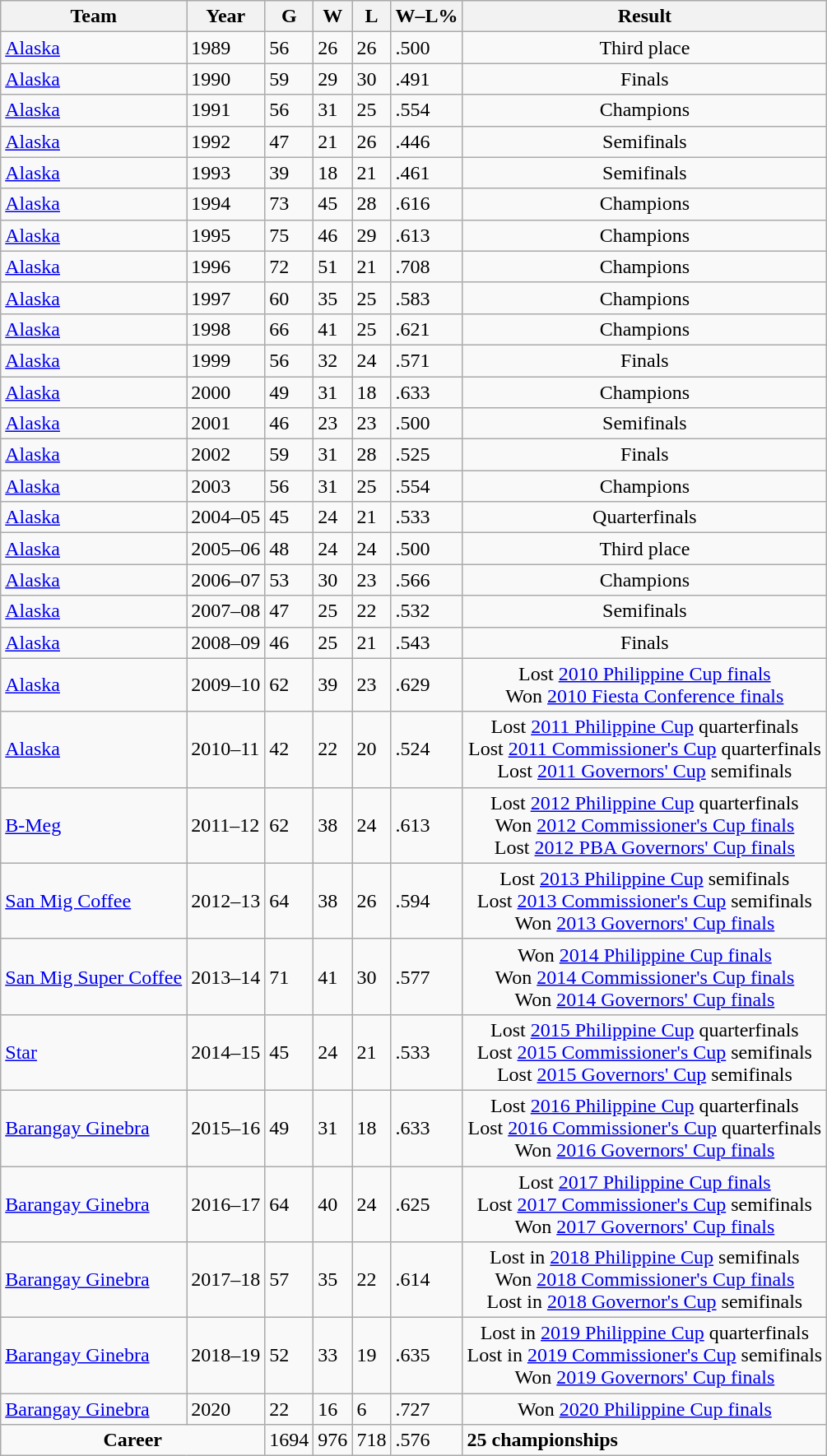<table class="wikitable sortable">
<tr>
<th>Team</th>
<th>Year</th>
<th>G</th>
<th>W</th>
<th>L</th>
<th>W–L%</th>
<th>Result</th>
</tr>
<tr>
<td><a href='#'>Alaska</a></td>
<td>1989</td>
<td>56</td>
<td>26</td>
<td>26</td>
<td>.500</td>
<td align="center">Third place</td>
</tr>
<tr>
<td><a href='#'>Alaska</a></td>
<td>1990</td>
<td>59</td>
<td>29</td>
<td>30</td>
<td>.491</td>
<td align="center">Finals</td>
</tr>
<tr>
<td><a href='#'>Alaska</a></td>
<td>1991</td>
<td>56</td>
<td>31</td>
<td>25</td>
<td>.554</td>
<td align="center">Champions</td>
</tr>
<tr>
<td><a href='#'>Alaska</a></td>
<td>1992</td>
<td>47</td>
<td>21</td>
<td>26</td>
<td>.446</td>
<td align="center">Semifinals</td>
</tr>
<tr>
<td><a href='#'>Alaska</a></td>
<td>1993</td>
<td>39</td>
<td>18</td>
<td>21</td>
<td>.461</td>
<td align="center">Semifinals</td>
</tr>
<tr>
<td><a href='#'>Alaska</a></td>
<td>1994</td>
<td>73</td>
<td>45</td>
<td>28</td>
<td>.616</td>
<td align="center">Champions</td>
</tr>
<tr>
<td><a href='#'>Alaska</a></td>
<td>1995</td>
<td>75</td>
<td>46</td>
<td>29</td>
<td>.613</td>
<td align="center">Champions</td>
</tr>
<tr>
<td><a href='#'>Alaska</a></td>
<td>1996</td>
<td>72</td>
<td>51</td>
<td>21</td>
<td>.708</td>
<td align="center">Champions</td>
</tr>
<tr>
<td><a href='#'>Alaska</a></td>
<td>1997</td>
<td>60</td>
<td>35</td>
<td>25</td>
<td>.583</td>
<td align="center">Champions</td>
</tr>
<tr>
<td><a href='#'>Alaska</a></td>
<td>1998</td>
<td>66</td>
<td>41</td>
<td>25</td>
<td>.621</td>
<td align="center">Champions</td>
</tr>
<tr>
<td><a href='#'>Alaska</a></td>
<td>1999</td>
<td>56</td>
<td>32</td>
<td>24</td>
<td>.571</td>
<td align="center">Finals</td>
</tr>
<tr>
<td><a href='#'>Alaska</a></td>
<td>2000</td>
<td>49</td>
<td>31</td>
<td>18</td>
<td>.633</td>
<td align="center">Champions</td>
</tr>
<tr>
<td><a href='#'>Alaska</a></td>
<td>2001</td>
<td>46</td>
<td>23</td>
<td>23</td>
<td>.500</td>
<td align="center">Semifinals</td>
</tr>
<tr>
<td><a href='#'>Alaska</a></td>
<td>2002</td>
<td>59</td>
<td>31</td>
<td>28</td>
<td>.525</td>
<td align="center">Finals</td>
</tr>
<tr>
<td><a href='#'>Alaska</a></td>
<td>2003</td>
<td>56</td>
<td>31</td>
<td>25</td>
<td>.554</td>
<td align="center">Champions</td>
</tr>
<tr>
<td><a href='#'>Alaska</a></td>
<td>2004–05</td>
<td>45</td>
<td>24</td>
<td>21</td>
<td>.533</td>
<td align="center">Quarterfinals</td>
</tr>
<tr>
<td><a href='#'>Alaska</a></td>
<td>2005–06</td>
<td>48</td>
<td>24</td>
<td>24</td>
<td>.500</td>
<td align="center">Third place</td>
</tr>
<tr>
<td><a href='#'>Alaska</a></td>
<td>2006–07</td>
<td>53</td>
<td>30</td>
<td>23</td>
<td>.566</td>
<td align="center">Champions</td>
</tr>
<tr>
<td><a href='#'>Alaska</a></td>
<td>2007–08</td>
<td>47</td>
<td>25</td>
<td>22</td>
<td>.532</td>
<td align="center">Semifinals</td>
</tr>
<tr>
<td><a href='#'>Alaska</a></td>
<td>2008–09</td>
<td>46</td>
<td>25</td>
<td>21</td>
<td>.543</td>
<td align="center">Finals</td>
</tr>
<tr>
<td align="left"><a href='#'>Alaska</a></td>
<td align="left">2009–10</td>
<td>62</td>
<td>39</td>
<td>23</td>
<td>.629</td>
<td align="center">Lost <a href='#'>2010 Philippine Cup finals</a> <br> Won <a href='#'>2010 Fiesta Conference finals</a></td>
</tr>
<tr>
<td align="left"><a href='#'>Alaska</a></td>
<td align="left">2010–11</td>
<td>42</td>
<td>22</td>
<td>20</td>
<td>.524</td>
<td align="center">Lost <a href='#'>2011 Philippine Cup</a> quarterfinals  <br> Lost <a href='#'>2011 Commissioner's Cup</a> quarterfinals <br> Lost <a href='#'>2011 Governors' Cup</a> semifinals</td>
</tr>
<tr>
<td align="left"><a href='#'>B-Meg</a></td>
<td align="left">2011–12</td>
<td>62</td>
<td>38</td>
<td>24</td>
<td>.613</td>
<td align="center">Lost <a href='#'>2012 Philippine Cup</a> quarterfinals  <br> Won <a href='#'>2012 Commissioner's Cup finals</a> <br> Lost <a href='#'>2012 PBA Governors' Cup finals</a></td>
</tr>
<tr>
<td align="left"><a href='#'>San Mig Coffee</a></td>
<td align="left">2012–13</td>
<td>64</td>
<td>38</td>
<td>26</td>
<td>.594</td>
<td align="center">Lost <a href='#'>2013 Philippine Cup</a> semifinals  <br> Lost <a href='#'>2013 Commissioner's Cup</a> semifinals <br> Won <a href='#'>2013 Governors' Cup finals</a></td>
</tr>
<tr>
<td align="left"><a href='#'>San Mig Super Coffee</a></td>
<td align="left">2013–14</td>
<td>71</td>
<td>41</td>
<td>30</td>
<td>.577</td>
<td align="center">Won <a href='#'>2014 Philippine Cup finals</a>  <br> Won <a href='#'>2014 Commissioner's Cup finals</a> <br> Won <a href='#'>2014 Governors' Cup finals</a></td>
</tr>
<tr>
<td align="left"><a href='#'>Star</a></td>
<td align="left">2014–15</td>
<td>45</td>
<td>24</td>
<td>21</td>
<td>.533</td>
<td align="center">Lost <a href='#'>2015 Philippine Cup</a> quarterfinals  <br> Lost <a href='#'>2015 Commissioner's Cup</a> semifinals <br> Lost <a href='#'>2015 Governors' Cup</a> semifinals</td>
</tr>
<tr>
<td align="left"><a href='#'>Barangay Ginebra</a></td>
<td align="left">2015–16</td>
<td>49</td>
<td>31</td>
<td>18</td>
<td>.633</td>
<td align="center">Lost <a href='#'>2016 Philippine Cup</a> quarterfinals  <br> Lost <a href='#'>2016 Commissioner's Cup</a> quarterfinals <br> Won <a href='#'>2016 Governors' Cup finals</a></td>
</tr>
<tr>
<td align="left"><a href='#'>Barangay Ginebra</a></td>
<td align="left">2016–17</td>
<td>64</td>
<td>40</td>
<td>24</td>
<td>.625</td>
<td align="center">Lost <a href='#'>2017 Philippine Cup finals</a>  <br> Lost <a href='#'>2017 Commissioner's Cup</a> semifinals <br> Won <a href='#'>2017 Governors' Cup finals</a></td>
</tr>
<tr>
<td align="left"><a href='#'>Barangay Ginebra</a></td>
<td align="left">2017–18</td>
<td>57</td>
<td>35</td>
<td>22</td>
<td>.614</td>
<td align="center">Lost in <a href='#'>2018 Philippine Cup</a> semifinals <br> Won <a href='#'>2018 Commissioner's Cup finals</a> <br> Lost in <a href='#'>2018 Governor's Cup</a> semifinals</td>
</tr>
<tr>
<td align="left"><a href='#'>Barangay Ginebra</a></td>
<td align="left">2018–19</td>
<td>52</td>
<td>33</td>
<td>19</td>
<td>.635</td>
<td align="center">Lost in <a href='#'>2019 Philippine Cup</a> quarterfinals <br> Lost in <a href='#'>2019 Commissioner's Cup</a> semifinals <br> Won <a href='#'>2019 Governors' Cup finals</a></td>
</tr>
<tr>
<td align="left"><a href='#'>Barangay Ginebra</a></td>
<td align="left">2020</td>
<td>22</td>
<td>16</td>
<td>6</td>
<td>.727</td>
<td align="center">Won <a href='#'>2020 Philippine Cup finals</a></td>
</tr>
<tr class="sortbottom">
<td align="center" colspan=2><strong>Career</strong></td>
<td>1694</td>
<td>976</td>
<td>718</td>
<td>.576</td>
<td><strong>25 championships</strong></td>
</tr>
</table>
